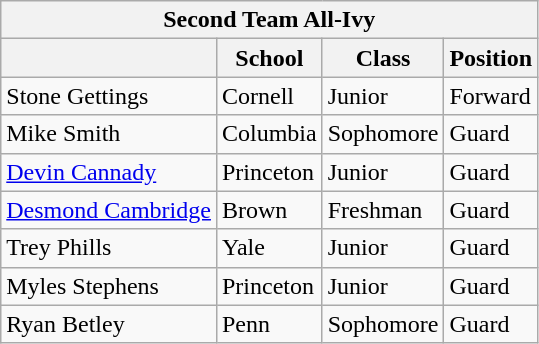<table class="wikitable">
<tr>
<th colspan="4">Second Team All-Ivy</th>
</tr>
<tr>
<th></th>
<th>School</th>
<th>Class</th>
<th>Position</th>
</tr>
<tr>
<td>Stone Gettings</td>
<td>Cornell</td>
<td>Junior</td>
<td>Forward</td>
</tr>
<tr>
<td>Mike Smith</td>
<td>Columbia</td>
<td>Sophomore</td>
<td>Guard</td>
</tr>
<tr>
<td><a href='#'>Devin Cannady</a></td>
<td>Princeton</td>
<td>Junior</td>
<td>Guard</td>
</tr>
<tr>
<td><a href='#'>Desmond Cambridge</a></td>
<td>Brown</td>
<td>Freshman</td>
<td>Guard</td>
</tr>
<tr>
<td>Trey Phills</td>
<td>Yale</td>
<td>Junior</td>
<td>Guard</td>
</tr>
<tr>
<td>Myles Stephens</td>
<td>Princeton</td>
<td>Junior</td>
<td>Guard</td>
</tr>
<tr>
<td>Ryan Betley</td>
<td>Penn</td>
<td>Sophomore</td>
<td>Guard</td>
</tr>
</table>
